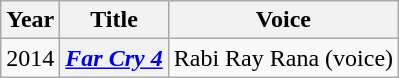<table class="wikitable plainrowheaders sortable" style="margin-right: 0;">
<tr>
<th scope="col">Year</th>
<th scope="col">Title</th>
<th scope="col">Voice</th>
</tr>
<tr>
<td>2014</td>
<th scope="row"><em><a href='#'>Far Cry 4</a></em></th>
<td>Rabi Ray Rana (voice)</td>
</tr>
</table>
